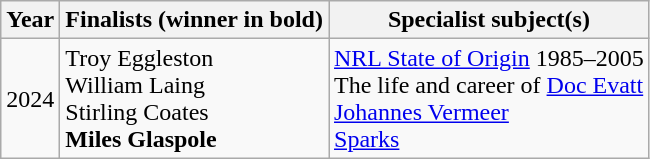<table class="wikitable">
<tr>
<th>Year</th>
<th>Finalists (winner in bold)</th>
<th>Specialist subject(s)</th>
</tr>
<tr>
<td>2024</td>
<td>Troy Eggleston<br>William Laing<br>Stirling Coates<br><strong>Miles Glaspole</strong></td>
<td><a href='#'>NRL State of Origin</a> 1985–2005<br>The life and career of <a href='#'>Doc Evatt</a><br><a href='#'>Johannes Vermeer</a><br><a href='#'>Sparks</a></td>
</tr>
</table>
